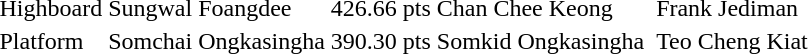<table>
<tr>
<td>Highboard</td>
<td> Sungwal Foangdee</td>
<td>426.66 pts</td>
<td> Chan Chee Keong</td>
<td></td>
<td> Frank Jediman</td>
<td></td>
</tr>
<tr>
<td>Platform</td>
<td> Somchai Ongkasingha</td>
<td>390.30 pts</td>
<td> Somkid Ongkasingha</td>
<td></td>
<td> Teo Cheng Kiat</td>
<td></td>
</tr>
</table>
